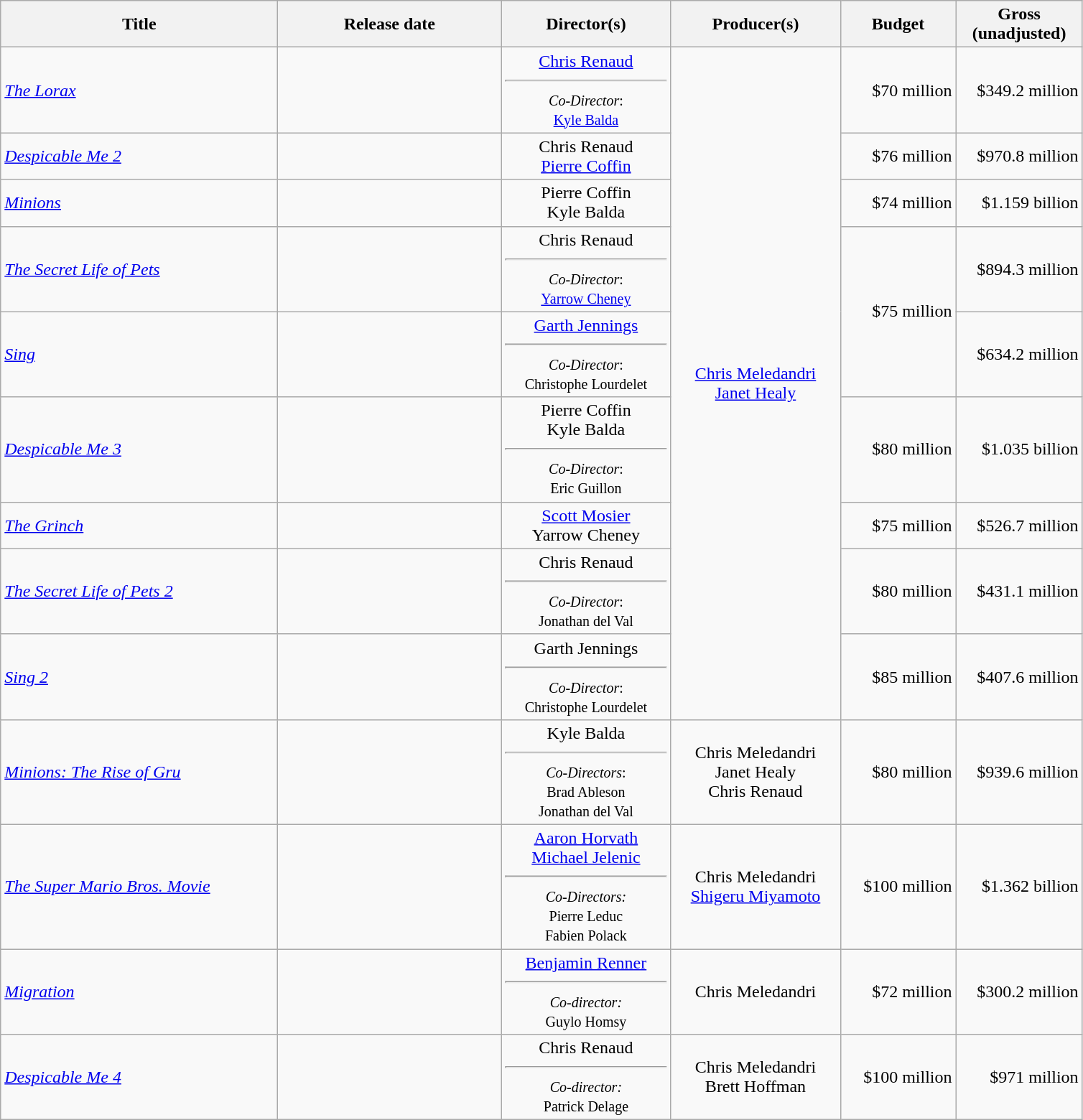<table class="wikitable sortable" style="text-align: right;">
<tr>
<th width="250">Title</th>
<th width="200">Release date</th>
<th width="150">Director(s)</th>
<th width="150">Producer(s)</th>
<th width="100">Budget</th>
<th width="110">Gross (unadjusted)</th>
</tr>
<tr>
<td align="left"><em> <a href='#'>The Lorax</a></em></td>
<td></td>
<td align="center"><a href='#'>Chris Renaud</a><hr><small><em>Co-Director</em>:<br><a href='#'>Kyle Balda</a></small></td>
<td align="center" rowspan="9"><a href='#'>Chris Meledandri</a><br><a href='#'>Janet Healy</a></td>
<td>$70 million</td>
<td>$349.2 million</td>
</tr>
<tr>
<td align="left"><em><a href='#'>Despicable Me 2</a></em></td>
<td></td>
<td align="center">Chris Renaud<br><a href='#'>Pierre Coffin</a></td>
<td>$76 million</td>
<td>$970.8 million</td>
</tr>
<tr>
<td align="left"><em><a href='#'>Minions</a></em></td>
<td></td>
<td align="center">Pierre Coffin<br>Kyle Balda</td>
<td>$74 million</td>
<td>$1.159 billion</td>
</tr>
<tr>
<td align="left"><em><a href='#'>The Secret Life of Pets</a></em></td>
<td></td>
<td align="center">Chris Renaud<hr><small><em>Co-Director</em>:<br><a href='#'>Yarrow Cheney</a></small></td>
<td rowspan="2">$75 million</td>
<td>$894.3 million</td>
</tr>
<tr>
<td align="left"><em><a href='#'>Sing</a></em></td>
<td></td>
<td align="center"><a href='#'>Garth Jennings</a><hr><small><em>Co-Director</em>:<br>Christophe Lourdelet</small></td>
<td>$634.2 million</td>
</tr>
<tr>
<td align="left"><em><a href='#'>Despicable Me 3</a></em></td>
<td></td>
<td align="center">Pierre Coffin<br>Kyle Balda<hr><small><em>Co-Director</em>:<br>Eric Guillon</small></td>
<td>$80 million</td>
<td>$1.035 billion</td>
</tr>
<tr>
<td align="left"><em> <a href='#'>The Grinch</a></em></td>
<td></td>
<td align="center"><a href='#'>Scott Mosier</a><br>Yarrow Cheney</td>
<td>$75 million</td>
<td>$526.7 million</td>
</tr>
<tr>
<td align="left"><em><a href='#'>The Secret Life of Pets 2</a></em></td>
<td></td>
<td align="center">Chris Renaud<hr><small><em>Co-Director</em>:<br>Jonathan del Val</small></td>
<td>$80 million</td>
<td>$431.1 million</td>
</tr>
<tr>
<td align="left"><em><a href='#'>Sing 2</a></em></td>
<td></td>
<td align="center">Garth Jennings<hr><small><em>Co-Director</em>:<br>Christophe Lourdelet</small></td>
<td>$85 million</td>
<td>$407.6 million</td>
</tr>
<tr>
<td style="text-align:left;"><em><a href='#'>Minions: The Rise of Gru</a></em></td>
<td></td>
<td align="center">Kyle Balda<hr><small><em>Co-Directors</em>:<br>Brad Ableson<br>Jonathan del Val</small></td>
<td style="text-align:center;">Chris Meledandri<br>Janet Healy<br>Chris Renaud</td>
<td>$80 million</td>
<td>$939.6 million</td>
</tr>
<tr>
<td style="text-align:left;"><em><a href='#'>The Super Mario Bros. Movie</a></em></td>
<td></td>
<td align="center"><a href='#'>Aaron Horvath</a><br><a href='#'>Michael Jelenic</a><hr><small><em>Co-Directors:</em><br>Pierre Leduc<br>Fabien Polack</small></td>
<td align="center">Chris Meledandri<br><a href='#'>Shigeru Miyamoto</a></td>
<td>$100 million</td>
<td>$1.362 billion</td>
</tr>
<tr>
<td style="text-align:left;"><em><a href='#'>Migration</a></em></td>
<td></td>
<td align="center"><a href='#'>Benjamin Renner</a><hr><small><em>Co-director:</em><br>Guylo Homsy</small></td>
<td align="center">Chris Meledandri</td>
<td>$72 million</td>
<td>$300.2 million</td>
</tr>
<tr>
<td align=left><em><a href='#'>Despicable Me 4</a></em></td>
<td align=right></td>
<td style="text-align:center;">Chris Renaud<hr><small><em>Co-director:</em><br>Patrick Delage</small></td>
<td style="text-align:center;">Chris Meledandri<br>Brett Hoffman</td>
<td>$100 million</td>
<td>$971 million</td>
</tr>
</table>
